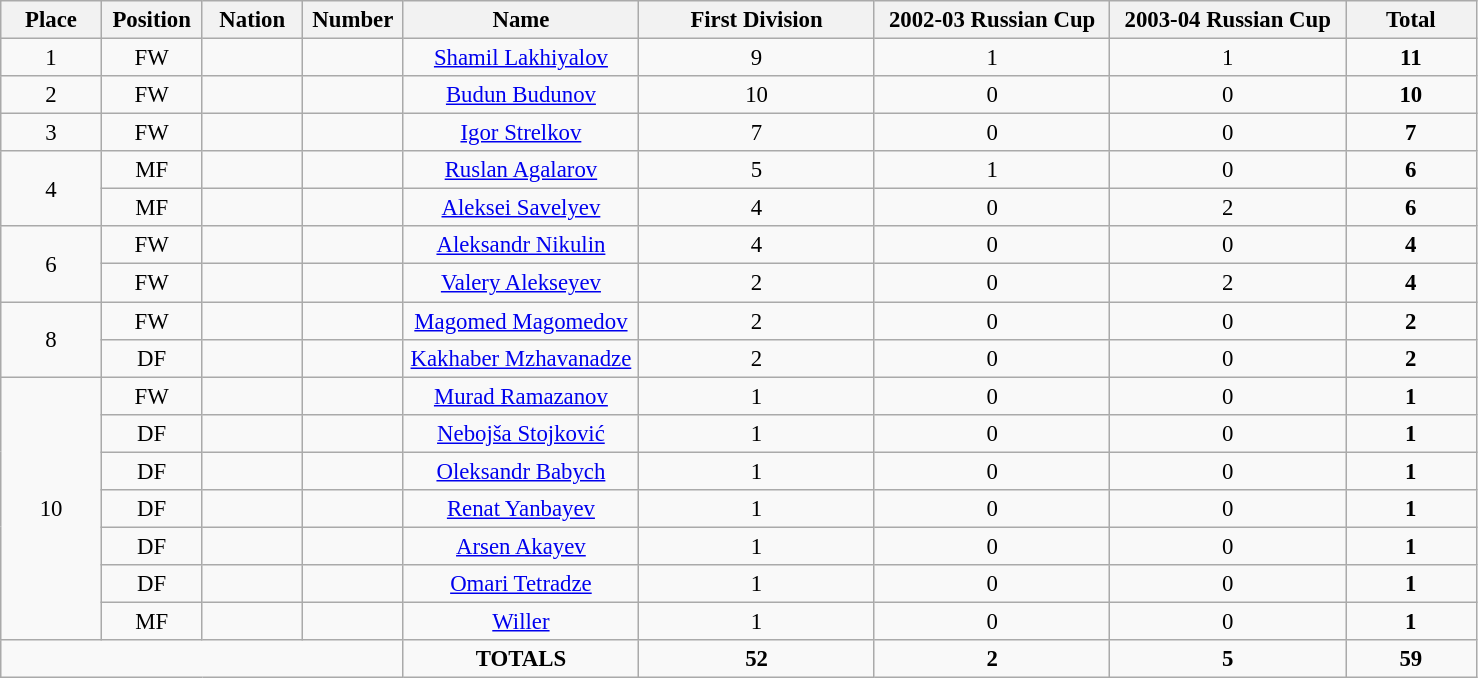<table class="wikitable" style="font-size: 95%; text-align: center;">
<tr>
<th width=60>Place</th>
<th width=60>Position</th>
<th width=60>Nation</th>
<th width=60>Number</th>
<th width=150>Name</th>
<th width=150>First Division</th>
<th width=150>2002-03 Russian Cup</th>
<th width=150>2003-04 Russian Cup</th>
<th width=80>Total</th>
</tr>
<tr>
<td>1</td>
<td>FW</td>
<td></td>
<td></td>
<td><a href='#'>Shamil Lakhiyalov</a></td>
<td>9</td>
<td>1</td>
<td>1</td>
<td><strong>11</strong></td>
</tr>
<tr>
<td>2</td>
<td>FW</td>
<td></td>
<td></td>
<td><a href='#'>Budun Budunov</a></td>
<td>10</td>
<td>0</td>
<td>0</td>
<td><strong>10</strong></td>
</tr>
<tr>
<td>3</td>
<td>FW</td>
<td></td>
<td></td>
<td><a href='#'>Igor Strelkov</a></td>
<td>7</td>
<td>0</td>
<td>0</td>
<td><strong>7</strong></td>
</tr>
<tr>
<td rowspan="2">4</td>
<td>MF</td>
<td></td>
<td></td>
<td><a href='#'>Ruslan Agalarov</a></td>
<td>5</td>
<td>1</td>
<td>0</td>
<td><strong>6</strong></td>
</tr>
<tr>
<td>MF</td>
<td></td>
<td></td>
<td><a href='#'>Aleksei Savelyev</a></td>
<td>4</td>
<td>0</td>
<td>2</td>
<td><strong>6</strong></td>
</tr>
<tr>
<td rowspan="2">6</td>
<td>FW</td>
<td></td>
<td></td>
<td><a href='#'>Aleksandr Nikulin</a></td>
<td>4</td>
<td>0</td>
<td>0</td>
<td><strong>4</strong></td>
</tr>
<tr>
<td>FW</td>
<td></td>
<td></td>
<td><a href='#'>Valery Alekseyev</a></td>
<td>2</td>
<td>0</td>
<td>2</td>
<td><strong>4</strong></td>
</tr>
<tr>
<td rowspan="2">8</td>
<td>FW</td>
<td></td>
<td></td>
<td><a href='#'>Magomed Magomedov</a></td>
<td>2</td>
<td>0</td>
<td>0</td>
<td><strong>2</strong></td>
</tr>
<tr>
<td>DF</td>
<td></td>
<td></td>
<td><a href='#'>Kakhaber Mzhavanadze</a></td>
<td>2</td>
<td>0</td>
<td>0</td>
<td><strong>2</strong></td>
</tr>
<tr>
<td rowspan="7">10</td>
<td>FW</td>
<td></td>
<td></td>
<td><a href='#'>Murad Ramazanov</a></td>
<td>1</td>
<td>0</td>
<td>0</td>
<td><strong>1</strong></td>
</tr>
<tr>
<td>DF</td>
<td></td>
<td></td>
<td><a href='#'>Nebojša Stojković</a></td>
<td>1</td>
<td>0</td>
<td>0</td>
<td><strong>1</strong></td>
</tr>
<tr>
<td>DF</td>
<td></td>
<td></td>
<td><a href='#'>Oleksandr Babych</a></td>
<td>1</td>
<td>0</td>
<td>0</td>
<td><strong>1</strong></td>
</tr>
<tr>
<td>DF</td>
<td></td>
<td></td>
<td><a href='#'>Renat Yanbayev</a></td>
<td>1</td>
<td>0</td>
<td>0</td>
<td><strong>1</strong></td>
</tr>
<tr>
<td>DF</td>
<td></td>
<td></td>
<td><a href='#'>Arsen Akayev</a></td>
<td>1</td>
<td>0</td>
<td>0</td>
<td><strong>1</strong></td>
</tr>
<tr>
<td>DF</td>
<td></td>
<td></td>
<td><a href='#'>Omari Tetradze</a></td>
<td>1</td>
<td>0</td>
<td>0</td>
<td><strong>1</strong></td>
</tr>
<tr>
<td>MF</td>
<td></td>
<td></td>
<td><a href='#'>Willer</a></td>
<td>1</td>
<td>0</td>
<td>0</td>
<td><strong>1</strong></td>
</tr>
<tr>
<td colspan="4"></td>
<td><strong>TOTALS</strong></td>
<td><strong>52</strong></td>
<td><strong>2</strong></td>
<td><strong>5</strong></td>
<td><strong>59</strong></td>
</tr>
</table>
